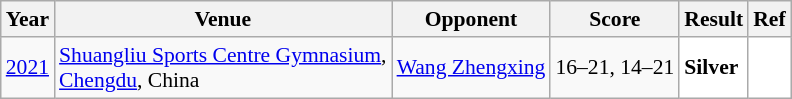<table class="sortable wikitable" style="font-size: 90%;">
<tr>
<th>Year</th>
<th>Venue</th>
<th>Opponent</th>
<th>Score</th>
<th>Result</th>
<th>Ref</th>
</tr>
<tr>
<td align="center"><a href='#'>2021</a></td>
<td align="left"><a href='#'>Shuangliu Sports Centre Gymnasium</a>,<br><a href='#'>Chengdu</a>, China</td>
<td align="left"> <a href='#'>Wang Zhengxing</a></td>
<td align="left">16–21, 14–21</td>
<td style="text-align:left; background:white"> <strong>Silver</strong></td>
<td align="center"; bgcolor="white"></td>
</tr>
</table>
